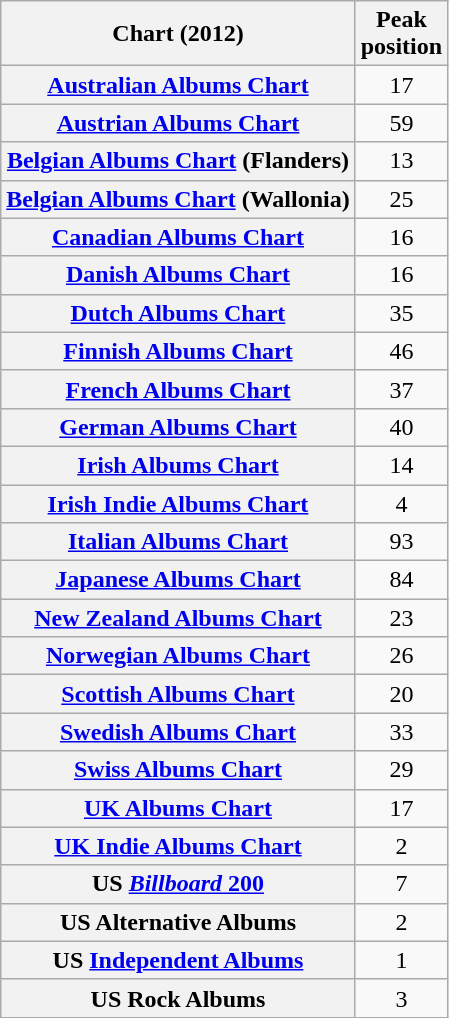<table class="wikitable sortable plainrowheaders">
<tr>
<th scope="col">Chart (2012)</th>
<th scope="col">Peak<br>position</th>
</tr>
<tr>
<th scope="row"><a href='#'>Australian Albums Chart</a></th>
<td align="center">17</td>
</tr>
<tr>
<th scope="row"><a href='#'>Austrian Albums Chart</a></th>
<td align="center">59</td>
</tr>
<tr>
<th scope="row"><a href='#'>Belgian Albums Chart</a> (Flanders)</th>
<td align="center">13</td>
</tr>
<tr>
<th scope="row"><a href='#'>Belgian Albums Chart</a> (Wallonia)</th>
<td align="center">25</td>
</tr>
<tr>
<th scope="row"><a href='#'>Canadian Albums Chart</a></th>
<td align="center">16</td>
</tr>
<tr>
<th scope="row"><a href='#'>Danish Albums Chart</a></th>
<td align="center">16</td>
</tr>
<tr>
<th scope="row"><a href='#'>Dutch Albums Chart</a></th>
<td align="center">35</td>
</tr>
<tr>
<th scope="row"><a href='#'>Finnish Albums Chart</a></th>
<td align="center">46</td>
</tr>
<tr>
<th scope="row"><a href='#'>French Albums Chart</a></th>
<td align="center">37</td>
</tr>
<tr>
<th scope="row"><a href='#'>German Albums Chart</a></th>
<td align="center">40</td>
</tr>
<tr>
<th scope="row"><a href='#'>Irish Albums Chart</a></th>
<td align="center">14</td>
</tr>
<tr>
<th scope="row"><a href='#'>Irish Indie Albums Chart</a></th>
<td align="center">4</td>
</tr>
<tr>
<th scope="row"><a href='#'>Italian Albums Chart</a></th>
<td align="center">93</td>
</tr>
<tr>
<th scope="row"><a href='#'>Japanese Albums Chart</a></th>
<td align="center">84</td>
</tr>
<tr>
<th scope="row"><a href='#'>New Zealand Albums Chart</a></th>
<td align="center">23</td>
</tr>
<tr>
<th scope="row"><a href='#'>Norwegian Albums Chart</a></th>
<td align="center">26</td>
</tr>
<tr>
<th scope="row"><a href='#'>Scottish Albums Chart</a></th>
<td align="center">20</td>
</tr>
<tr>
<th scope="row"><a href='#'>Swedish Albums Chart</a></th>
<td align="center">33</td>
</tr>
<tr>
<th scope="row"><a href='#'>Swiss Albums Chart</a></th>
<td align="center">29</td>
</tr>
<tr>
<th scope="row"><a href='#'>UK Albums Chart</a></th>
<td align="center">17</td>
</tr>
<tr>
<th scope="row"><a href='#'>UK Indie Albums Chart</a></th>
<td align="center">2</td>
</tr>
<tr>
<th scope="row">US <a href='#'><em>Billboard</em> 200</a></th>
<td align="center">7</td>
</tr>
<tr>
<th scope="row">US Alternative Albums</th>
<td align="center">2</td>
</tr>
<tr>
<th scope="row">US <a href='#'>Independent Albums</a></th>
<td align="center">1</td>
</tr>
<tr>
<th scope="row">US Rock Albums</th>
<td align="center">3</td>
</tr>
</table>
